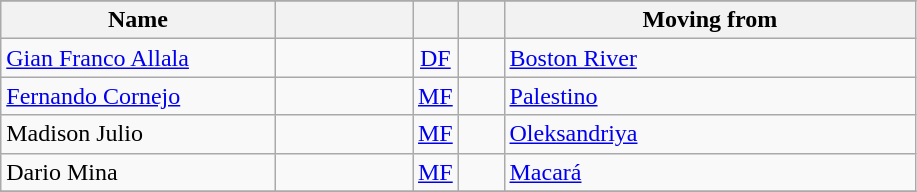<table class="wikitable" style="text-align: center;">
<tr>
</tr>
<tr>
<th width=30% align="center">Name</th>
<th width=15% align="center"></th>
<th width=5% align="center"></th>
<th width=5% align="center"></th>
<th width=45% align="center">Moving from</th>
</tr>
<tr>
<td align=left><a href='#'>Gian Franco Allala</a></td>
<td></td>
<td><a href='#'>DF</a></td>
<td></td>
<td align=left><a href='#'>Boston River</a> </td>
</tr>
<tr>
<td align=left><a href='#'>Fernando Cornejo</a></td>
<td></td>
<td><a href='#'>MF</a></td>
<td></td>
<td align=left><a href='#'>Palestino</a> </td>
</tr>
<tr>
<td align=left>Madison Julio</td>
<td></td>
<td><a href='#'>MF</a></td>
<td></td>
<td align=left><a href='#'>Oleksandriya</a> </td>
</tr>
<tr>
<td align=left>Dario Mina</td>
<td></td>
<td><a href='#'>MF</a></td>
<td></td>
<td align=left><a href='#'>Macará</a> </td>
</tr>
<tr>
</tr>
</table>
